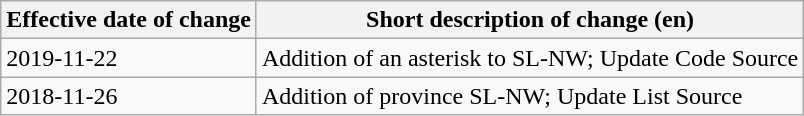<table class="wikitable">
<tr>
<th>Effective date of change</th>
<th>Short description of change (en)</th>
</tr>
<tr>
<td>2019-11-22</td>
<td>Addition of an asterisk to SL-NW; Update Code Source</td>
</tr>
<tr>
<td>2018-11-26</td>
<td>Addition of province SL-NW; Update List Source</td>
</tr>
</table>
